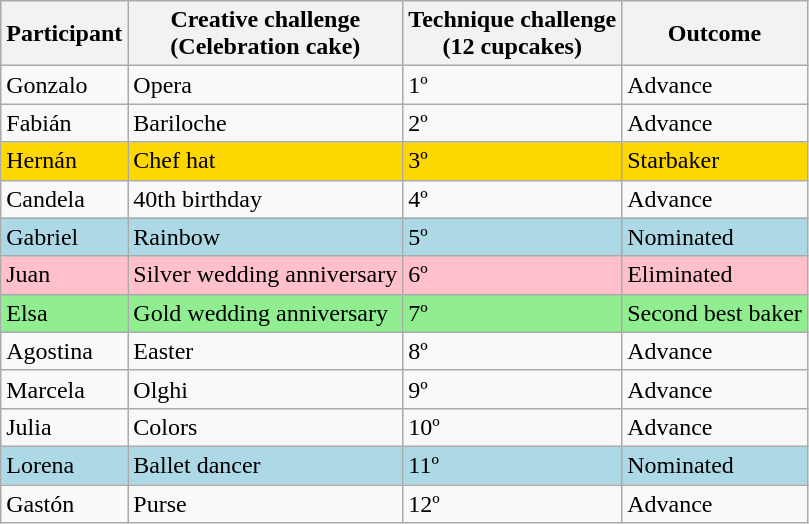<table class="wikitable">
<tr>
<th>Participant</th>
<th>Creative challenge<br>(Celebration cake)</th>
<th>Technique challenge<br>(12 cupcakes)</th>
<th>Outcome</th>
</tr>
<tr>
<td>Gonzalo</td>
<td>Opera</td>
<td>1º</td>
<td>Advance</td>
</tr>
<tr>
<td>Fabián</td>
<td>Bariloche</td>
<td>2º</td>
<td>Advance</td>
</tr>
<tr style="background:gold">
<td>Hernán</td>
<td>Chef hat</td>
<td>3º</td>
<td>Starbaker</td>
</tr>
<tr>
<td>Candela</td>
<td>40th birthday</td>
<td>4º</td>
<td>Advance</td>
</tr>
<tr style="background:lightblue">
<td>Gabriel</td>
<td>Rainbow</td>
<td>5º</td>
<td>Nominated</td>
</tr>
<tr style="background:pink">
<td>Juan</td>
<td>Silver wedding anniversary</td>
<td>6º</td>
<td>Eliminated</td>
</tr>
<tr style="background:lightgreen">
<td>Elsa</td>
<td>Gold wedding anniversary</td>
<td>7º</td>
<td>Second best baker</td>
</tr>
<tr>
<td>Agostina</td>
<td>Easter</td>
<td>8º</td>
<td>Advance</td>
</tr>
<tr>
<td>Marcela</td>
<td>Olghi</td>
<td>9º</td>
<td>Advance</td>
</tr>
<tr>
<td>Julia</td>
<td>Colors</td>
<td>10º</td>
<td>Advance</td>
</tr>
<tr style="background:Lightblue">
<td>Lorena</td>
<td>Ballet dancer</td>
<td>11º</td>
<td>Nominated</td>
</tr>
<tr>
<td>Gastón</td>
<td>Purse</td>
<td>12º</td>
<td>Advance</td>
</tr>
</table>
